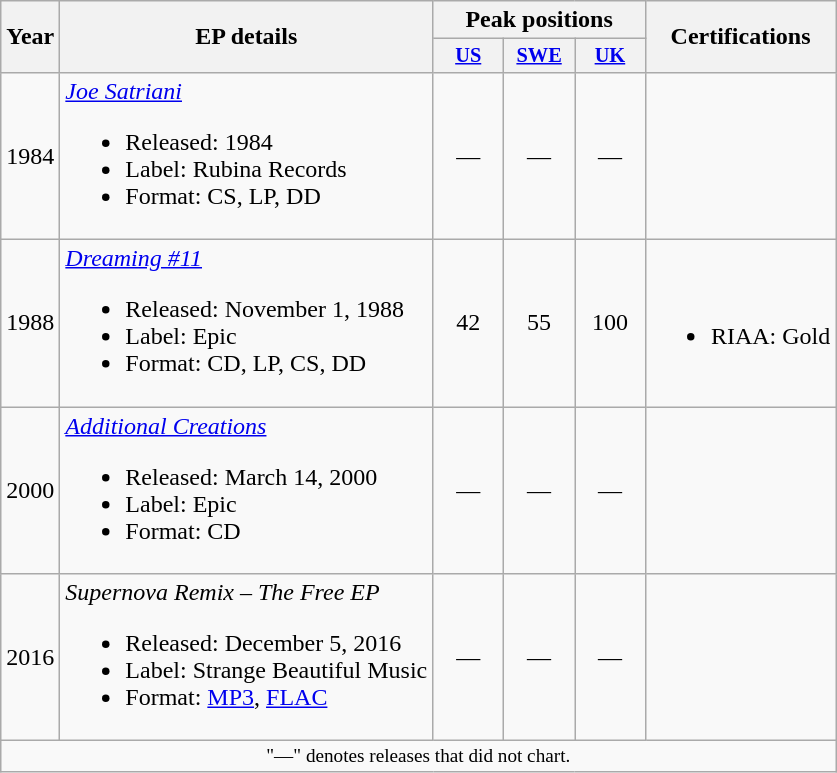<table class="wikitable">
<tr>
<th rowspan="2">Year</th>
<th rowspan="2">EP details</th>
<th colspan="3">Peak positions</th>
<th rowspan="2">Certifications</th>
</tr>
<tr>
<th style="width:3em;font-size:85%"><a href='#'>US</a><br></th>
<th style="width:3em;font-size:85%"><a href='#'>SWE</a><br></th>
<th style="width:3em;font-size:85%"><a href='#'>UK</a><br></th>
</tr>
<tr>
<td>1984</td>
<td><em><a href='#'>Joe Satriani</a></em><br><ul><li>Released: 1984</li><li>Label: Rubina Records</li><li>Format: CS, LP, DD</li></ul></td>
<td style="text-align:center;">—</td>
<td style="text-align:center;">—</td>
<td style="text-align:center;">—</td>
<td></td>
</tr>
<tr>
<td>1988</td>
<td><em><a href='#'>Dreaming #11</a></em><br><ul><li>Released: November 1, 1988</li><li>Label: Epic</li><li>Format: CD, LP, CS, DD</li></ul></td>
<td style="text-align:center;">42</td>
<td style="text-align:center;">55</td>
<td style="text-align:center;">100</td>
<td><br><ul><li>RIAA: Gold</li></ul></td>
</tr>
<tr>
<td>2000</td>
<td><em><a href='#'>Additional Creations</a></em><br><ul><li>Released: March 14, 2000</li><li>Label: Epic</li><li>Format: CD</li></ul></td>
<td style="text-align:center;">—</td>
<td style="text-align:center;">—</td>
<td style="text-align:center;">—</td>
<td></td>
</tr>
<tr>
<td>2016</td>
<td><em>Supernova Remix – The Free EP</em><br><ul><li>Released: December 5, 2016</li><li>Label: Strange Beautiful Music</li><li>Format: <a href='#'>MP3</a>, <a href='#'>FLAC</a></li></ul></td>
<td style="text-align:center;">—</td>
<td style="text-align:center;">—</td>
<td style="text-align:center;">—</td>
<td></td>
</tr>
<tr>
<td colspan="6" style="text-align:center; font-size:80%;">"—" denotes releases that did not chart.</td>
</tr>
</table>
